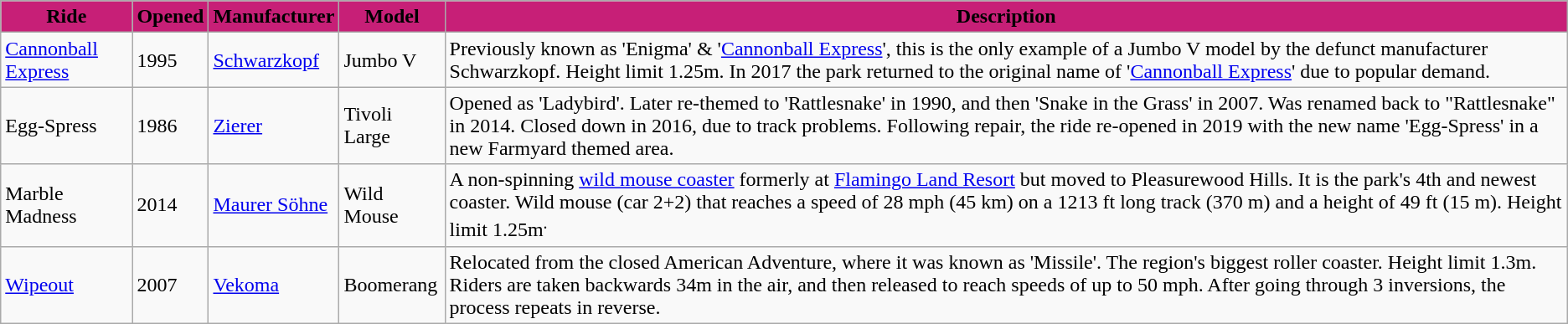<table class="wikitable sortable">
<tr>
<th style="background-color: #c71f77;">Ride</th>
<th style="background-color: #c71f77;">Opened</th>
<th style="background-color: #c71f77;">Manufacturer</th>
<th style="background-color: #c71f77;">Model</th>
<th style="background-color: #c71f77;">Description</th>
</tr>
<tr>
<td><a href='#'>Cannonball Express</a></td>
<td>1995</td>
<td><a href='#'>Schwarzkopf</a></td>
<td>Jumbo V</td>
<td>Previously known as 'Enigma' & '<a href='#'>Cannonball Express</a>', this is the only example of a Jumbo V model by the defunct manufacturer Schwarzkopf. Height limit 1.25m. In 2017 the park returned to the original name of '<a href='#'>Cannonball Express</a>' due to popular demand.</td>
</tr>
<tr>
<td>Egg-Spress</td>
<td>1986</td>
<td><a href='#'>Zierer</a></td>
<td>Tivoli Large</td>
<td>Opened as 'Ladybird'. Later re-themed to 'Rattlesnake' in 1990, and then 'Snake in the Grass' in 2007. Was renamed back to "Rattlesnake" in 2014. Closed down in 2016, due to track problems. Following repair, the ride re-opened in 2019 with the new name 'Egg-Spress' in a new Farmyard themed area.</td>
</tr>
<tr>
<td>Marble Madness</td>
<td>2014</td>
<td><a href='#'>Maurer Söhne</a></td>
<td>Wild Mouse</td>
<td>A non-spinning <a href='#'>wild mouse coaster</a> formerly at <a href='#'>Flamingo Land Resort</a> but moved to Pleasurewood Hills. It is the park's 4th and newest coaster. Wild mouse (car 2+2) that reaches a speed of 28 mph (45 km) on a 1213 ft long track (370 m) and a height of 49 ft (15 m). Height limit 1.25m<sup>.</sup></td>
</tr>
<tr>
<td><a href='#'>Wipeout</a></td>
<td>2007</td>
<td><a href='#'>Vekoma</a></td>
<td>Boomerang</td>
<td>Relocated from the closed American Adventure, where it was known as 'Missile'. The region's biggest roller coaster. Height limit 1.3m. Riders are taken backwards 34m in the air, and then released to reach speeds of up to 50 mph. After going through 3 inversions, the process repeats in reverse.</td>
</tr>
</table>
